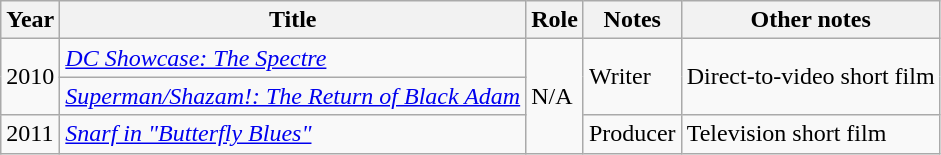<table class="wikitable">
<tr>
<th>Year</th>
<th>Title</th>
<th>Role</th>
<th>Notes</th>
<th>Other notes</th>
</tr>
<tr>
<td rowspan="2">2010</td>
<td><em><a href='#'>DC Showcase: The Spectre</a></em></td>
<td rowspan="3">N/A</td>
<td rowspan="2">Writer</td>
<td rowspan="2">Direct-to-video short film</td>
</tr>
<tr>
<td><em><a href='#'>Superman/Shazam!: The Return of Black Adam</a></em></td>
</tr>
<tr>
<td>2011</td>
<td><em><a href='#'>Snarf in "Butterfly Blues"</a></em></td>
<td>Producer</td>
<td>Television short film</td>
</tr>
</table>
